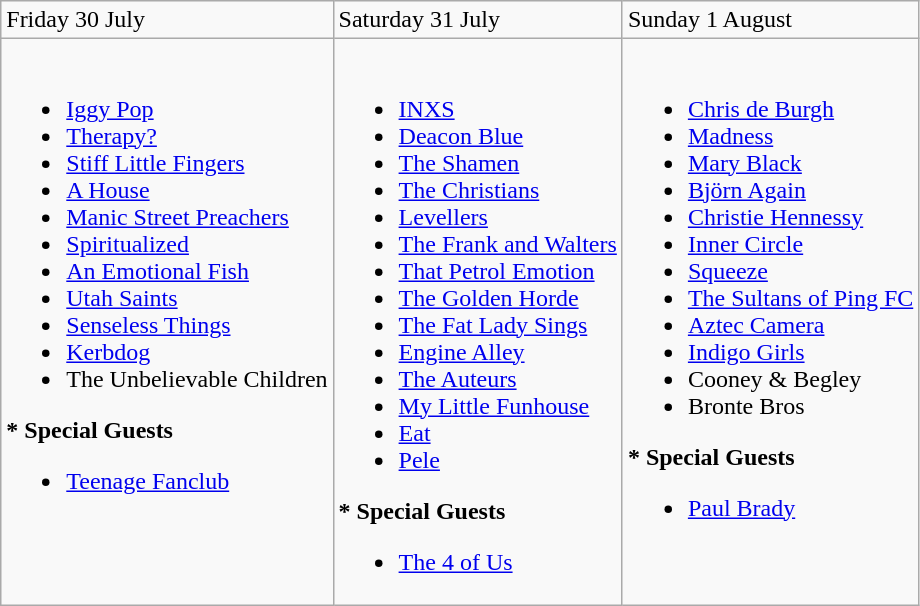<table class="wikitable">
<tr>
<td>Friday 30 July</td>
<td>Saturday 31 	July</td>
<td>Sunday 1 August</td>
</tr>
<tr valign="top">
<td><br><ul><li><a href='#'>Iggy Pop</a></li><li><a href='#'>Therapy?</a></li><li><a href='#'>Stiff Little Fingers</a></li><li><a href='#'>A House</a></li><li><a href='#'>Manic Street Preachers</a></li><li><a href='#'>Spiritualized</a></li><li> <a href='#'>An Emotional Fish</a></li><li><a href='#'>Utah Saints</a></li><li><a href='#'>Senseless Things</a></li><li><a href='#'>Kerbdog</a></li><li>The Unbelievable Children</li></ul><strong>* Special Guests</strong><ul><li><a href='#'>Teenage Fanclub</a></li></ul></td>
<td><br><ul><li><a href='#'>INXS</a></li><li><a href='#'>Deacon Blue</a></li><li><a href='#'>The Shamen</a></li><li><a href='#'>The Christians</a></li><li><a href='#'>Levellers</a></li><li><a href='#'>The Frank and Walters</a></li><li><a href='#'>That Petrol Emotion</a></li><li><a href='#'>The Golden Horde</a></li><li><a href='#'>The Fat Lady Sings</a></li><li><a href='#'>Engine Alley</a></li><li><a href='#'>The Auteurs</a></li><li><a href='#'>My Little Funhouse</a></li><li><a href='#'>Eat</a></li><li><a href='#'>Pele</a></li></ul><strong>* Special Guests</strong><ul><li><a href='#'>The 4 of Us</a></li></ul></td>
<td><br><ul><li><a href='#'>Chris de Burgh</a></li><li><a href='#'>Madness</a></li><li><a href='#'>Mary Black</a></li><li><a href='#'>Björn Again</a></li><li><a href='#'>Christie Hennessy</a></li><li><a href='#'>Inner Circle</a></li><li><a href='#'>Squeeze</a></li><li><a href='#'>The Sultans of Ping FC</a></li><li><a href='#'>Aztec Camera</a></li><li><a href='#'>Indigo Girls</a></li><li>Cooney & Begley</li><li>Bronte Bros</li></ul><strong>* Special Guests</strong><ul><li><a href='#'>Paul Brady</a></li></ul></td>
</tr>
</table>
